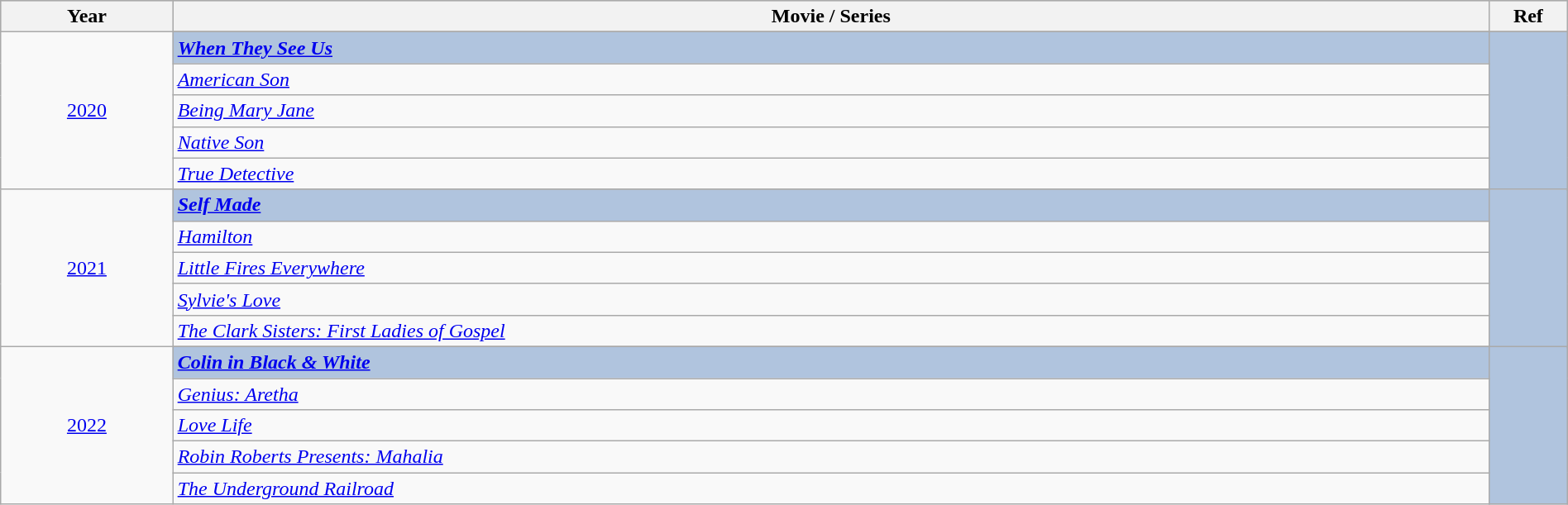<table class="wikitable" style="width:100%;">
<tr style="background:#bebebe;">
<th style="width:11%;">Year</th>
<th style="width:84%;">Movie / Series</th>
<th style="width:5%;">Ref</th>
</tr>
<tr>
<td rowspan="6" align="center"><a href='#'>2020</a></td>
</tr>
<tr style="background:#B0C4DE">
<td><strong><em><a href='#'>When They See Us</a></em></strong></td>
<td rowspan="6" align="center"></td>
</tr>
<tr>
<td><em><a href='#'>American Son</a></em></td>
</tr>
<tr>
<td><em><a href='#'>Being Mary Jane</a></em></td>
</tr>
<tr>
<td><em><a href='#'>Native Son</a></em></td>
</tr>
<tr>
<td><em><a href='#'>True Detective</a></em></td>
</tr>
<tr>
<td rowspan="6" align="center"><a href='#'>2021</a></td>
</tr>
<tr style="background:#B0C4DE">
<td><strong><em><a href='#'>Self Made</a></em></strong></td>
<td rowspan="6" align="center"></td>
</tr>
<tr>
<td><em><a href='#'>Hamilton</a></em></td>
</tr>
<tr>
<td><em><a href='#'>Little Fires Everywhere</a></em></td>
</tr>
<tr>
<td><em><a href='#'>Sylvie's Love</a></em></td>
</tr>
<tr>
<td><em><a href='#'>The Clark Sisters: First Ladies of Gospel</a></em></td>
</tr>
<tr>
<td rowspan="6" align="center"><a href='#'>2022</a></td>
</tr>
<tr style="background:#B0C4DE">
<td><strong><em><a href='#'>Colin in Black & White</a></em></strong></td>
<td rowspan="6" align="center"></td>
</tr>
<tr>
<td><em><a href='#'>Genius: Aretha</a></em></td>
</tr>
<tr>
<td><em><a href='#'>Love Life</a></em></td>
</tr>
<tr>
<td><em><a href='#'>Robin Roberts Presents: Mahalia</a></em></td>
</tr>
<tr>
<td><em><a href='#'>The Underground Railroad</a></em></td>
</tr>
</table>
